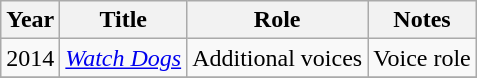<table class="wikitable sortable">
<tr>
<th>Year</th>
<th>Title</th>
<th>Role</th>
<th>Notes</th>
</tr>
<tr>
<td>2014</td>
<td><em><a href='#'>Watch Dogs</a></em></td>
<td>Additional voices</td>
<td>Voice role</td>
</tr>
<tr>
</tr>
</table>
